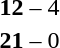<table style="text-align:center">
<tr>
<th width=200></th>
<th width=100></th>
<th width=200></th>
</tr>
<tr>
<td align=right><strong></strong></td>
<td><strong>12</strong> – 4</td>
<td align=left></td>
</tr>
<tr>
<td align=right><strong></strong></td>
<td><strong>21</strong> – 0</td>
<td align=left></td>
</tr>
</table>
